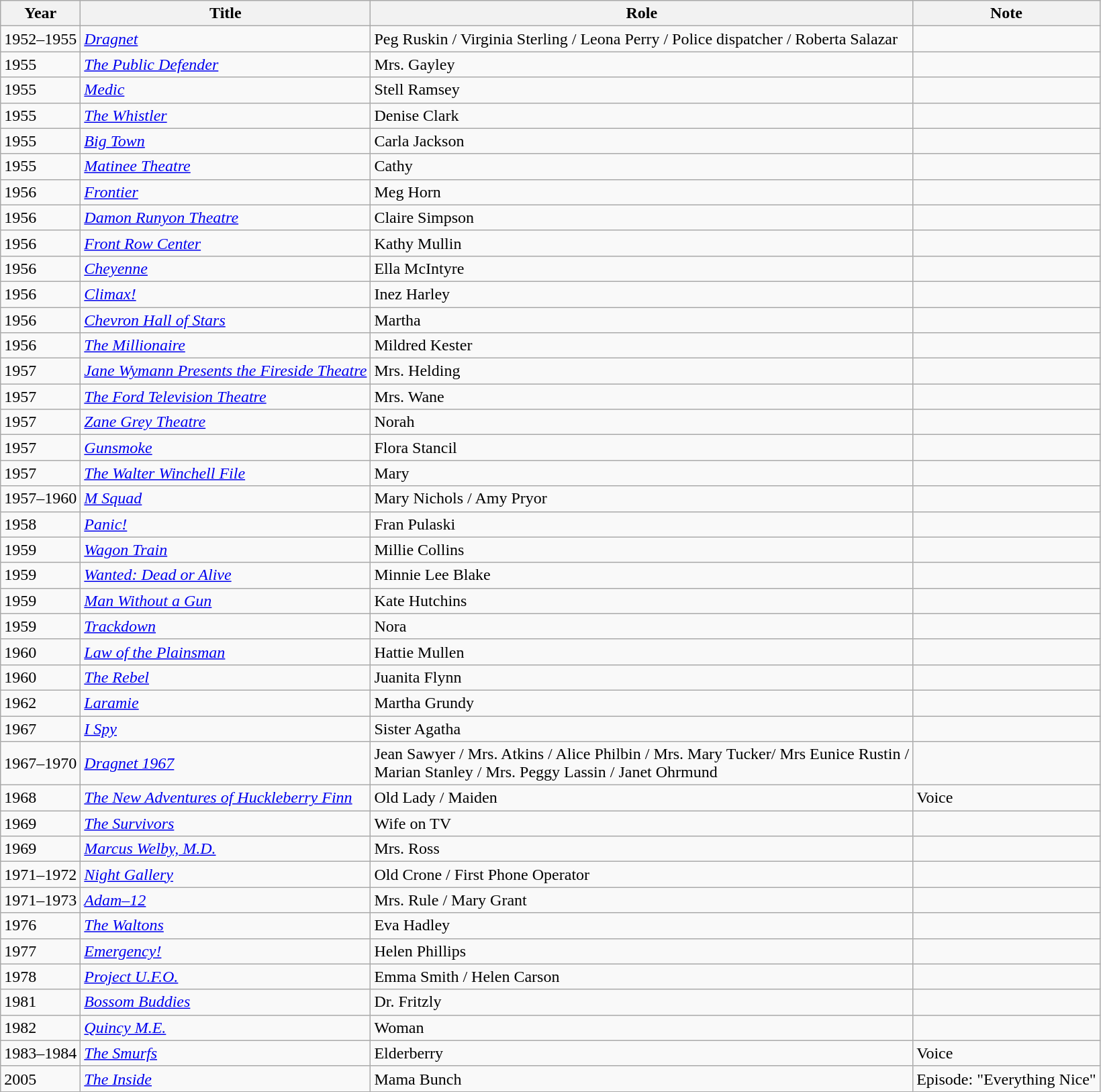<table class="wikitable">
<tr>
<th>Year</th>
<th>Title</th>
<th>Role</th>
<th>Note</th>
</tr>
<tr>
<td>1952–1955</td>
<td><a href='#'><em>Dragnet</em></a></td>
<td>Peg Ruskin / Virginia Sterling / Leona Perry / Police dispatcher / Roberta Salazar</td>
<td></td>
</tr>
<tr>
<td>1955</td>
<td><em><a href='#'>The Public Defender</a></em></td>
<td>Mrs. Gayley</td>
<td></td>
</tr>
<tr>
<td>1955</td>
<td><a href='#'><em>Medic</em></a></td>
<td>Stell Ramsey</td>
<td></td>
</tr>
<tr>
<td>1955</td>
<td><em><a href='#'>The Whistler</a></em></td>
<td>Denise Clark</td>
<td></td>
</tr>
<tr>
<td>1955</td>
<td><em><a href='#'>Big Town</a></em></td>
<td>Carla Jackson</td>
<td></td>
</tr>
<tr>
<td>1955</td>
<td><a href='#'><em>Matinee Theatre</em></a></td>
<td>Cathy</td>
<td></td>
</tr>
<tr>
<td>1956</td>
<td><a href='#'><em>Frontier</em></a></td>
<td>Meg Horn</td>
<td></td>
</tr>
<tr>
<td>1956</td>
<td><a href='#'><em>Damon Runyon Theatre</em></a></td>
<td>Claire Simpson</td>
<td></td>
</tr>
<tr>
<td>1956</td>
<td><em><a href='#'>Front Row Center</a></em></td>
<td>Kathy Mullin</td>
<td></td>
</tr>
<tr>
<td>1956</td>
<td><a href='#'><em>Cheyenne</em></a></td>
<td>Ella McIntyre</td>
<td></td>
</tr>
<tr>
<td>1956</td>
<td><em><a href='#'>Climax!</a></em></td>
<td>Inez Harley</td>
<td></td>
</tr>
<tr>
<td>1956</td>
<td><em><a href='#'>Chevron Hall of Stars</a></em></td>
<td>Martha</td>
<td></td>
</tr>
<tr>
<td>1956</td>
<td><a href='#'><em>The Millionaire</em></a></td>
<td>Mildred Kester</td>
<td></td>
</tr>
<tr>
<td>1957</td>
<td><a href='#'><em>Jane Wymann Presents the Fireside Theatre</em></a></td>
<td>Mrs. Helding</td>
<td></td>
</tr>
<tr>
<td>1957</td>
<td><a href='#'><em>The Ford Television Theatre</em></a></td>
<td>Mrs. Wane</td>
<td></td>
</tr>
<tr>
<td>1957</td>
<td><a href='#'><em>Zane Grey Theatre</em></a></td>
<td>Norah</td>
<td></td>
</tr>
<tr>
<td>1957</td>
<td><em><a href='#'>Gunsmoke</a></em></td>
<td>Flora Stancil</td>
<td></td>
</tr>
<tr>
<td>1957</td>
<td><em><a href='#'>The Walter Winchell File</a></em></td>
<td>Mary</td>
<td></td>
</tr>
<tr>
<td>1957–1960</td>
<td><em><a href='#'>M Squad</a></em></td>
<td>Mary Nichols / Amy Pryor</td>
<td></td>
</tr>
<tr>
<td>1958</td>
<td><a href='#'><em>Panic!</em></a></td>
<td>Fran Pulaski</td>
<td></td>
</tr>
<tr>
<td>1959</td>
<td><em><a href='#'>Wagon Train</a></em></td>
<td>Millie Collins</td>
<td></td>
</tr>
<tr>
<td>1959</td>
<td><a href='#'><em>Wanted: Dead or Alive</em></a></td>
<td>Minnie Lee Blake</td>
<td></td>
</tr>
<tr>
<td>1959</td>
<td><em><a href='#'>Man Without a Gun</a></em></td>
<td>Kate Hutchins</td>
<td></td>
</tr>
<tr>
<td>1959</td>
<td><em><a href='#'>Trackdown</a></em></td>
<td>Nora</td>
<td></td>
</tr>
<tr>
<td>1960</td>
<td><em><a href='#'>Law of the Plainsman</a></em></td>
<td>Hattie Mullen</td>
<td></td>
</tr>
<tr>
<td>1960</td>
<td><a href='#'><em>The Rebel</em></a></td>
<td>Juanita Flynn</td>
<td></td>
</tr>
<tr>
<td>1962</td>
<td><a href='#'><em>Laramie</em></a></td>
<td>Martha Grundy</td>
<td></td>
</tr>
<tr>
<td>1967</td>
<td><a href='#'><em>I Spy</em></a></td>
<td>Sister Agatha</td>
<td></td>
</tr>
<tr>
<td>1967–1970</td>
<td><a href='#'><em>Dragnet 1967</em></a></td>
<td>Jean Sawyer / Mrs. Atkins / Alice Philbin / Mrs. Mary Tucker/  Mrs Eunice Rustin /<br>Marian Stanley / Mrs. Peggy Lassin / Janet Ohrmund</td>
<td></td>
</tr>
<tr>
<td>1968</td>
<td><em><a href='#'>The New Adventures of Huckleberry Finn</a></em></td>
<td>Old Lady / Maiden</td>
<td>Voice</td>
</tr>
<tr>
<td>1969</td>
<td><em><a href='#'>The Survivors</a></em></td>
<td>Wife on TV</td>
<td></td>
</tr>
<tr>
<td>1969</td>
<td><em><a href='#'>Marcus Welby, M.D.</a></em></td>
<td>Mrs. Ross</td>
<td></td>
</tr>
<tr>
<td>1971–1972</td>
<td><em><a href='#'>Night Gallery</a></em></td>
<td>Old Crone /  First Phone Operator</td>
<td></td>
</tr>
<tr>
<td>1971–1973</td>
<td><a href='#'><em>Adam–12</em></a></td>
<td>Mrs. Rule / Mary Grant</td>
<td></td>
</tr>
<tr>
<td>1976</td>
<td><em><a href='#'>The Waltons</a></em></td>
<td>Eva Hadley</td>
<td></td>
</tr>
<tr>
<td>1977</td>
<td><em><a href='#'>Emergency!</a></em></td>
<td>Helen Phillips</td>
<td></td>
</tr>
<tr>
<td>1978</td>
<td><em><a href='#'>Project U.F.O.</a></em></td>
<td>Emma Smith / Helen Carson</td>
<td></td>
</tr>
<tr>
<td>1981</td>
<td><a href='#'><em>Bossom Buddies</em></a></td>
<td>Dr. Fritzly</td>
<td></td>
</tr>
<tr>
<td>1982</td>
<td><a href='#'><em>Quincy M.E.</em></a></td>
<td>Woman</td>
<td></td>
</tr>
<tr>
<td>1983–1984</td>
<td><a href='#'><em>The Smurfs</em></a></td>
<td>Elderberry</td>
<td>Voice</td>
</tr>
<tr>
<td>2005</td>
<td><a href='#'><em>The Inside</em></a></td>
<td>Mama Bunch</td>
<td>Episode: "Everything Nice"</td>
</tr>
</table>
